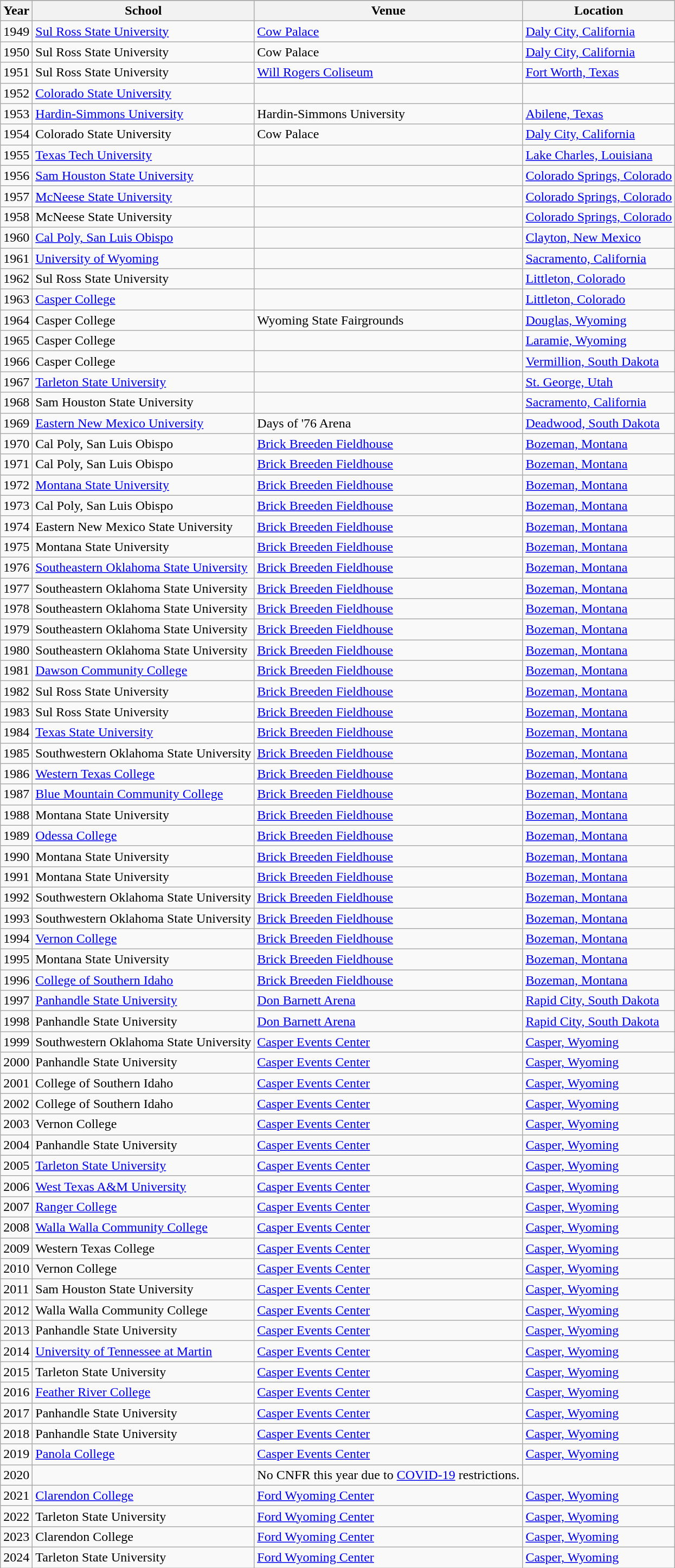<table class="wikitable sortable">
<tr>
</tr>
<tr>
<th>Year</th>
<th>School</th>
<th>Venue</th>
<th>Location</th>
</tr>
<tr>
<td>1949</td>
<td><a href='#'>Sul Ross State University</a></td>
<td><a href='#'>Cow Palace</a></td>
<td><a href='#'>Daly City, California</a></td>
</tr>
<tr>
<td>1950</td>
<td>Sul Ross State University</td>
<td>Cow Palace</td>
<td><a href='#'>Daly City, California</a></td>
</tr>
<tr>
<td>1951</td>
<td>Sul Ross State University</td>
<td><a href='#'>Will Rogers Coliseum</a></td>
<td><a href='#'>Fort Worth, Texas</a></td>
</tr>
<tr>
<td>1952</td>
<td><a href='#'>Colorado State University</a></td>
<td></td>
<td></td>
</tr>
<tr>
<td>1953</td>
<td><a href='#'>Hardin-Simmons University</a></td>
<td>Hardin-Simmons University</td>
<td><a href='#'>Abilene, Texas</a></td>
</tr>
<tr>
<td>1954</td>
<td>Colorado State University</td>
<td>Cow Palace</td>
<td><a href='#'>Daly City, California</a></td>
</tr>
<tr>
<td>1955</td>
<td><a href='#'>Texas Tech University</a></td>
<td></td>
<td><a href='#'>Lake Charles, Louisiana</a></td>
</tr>
<tr>
<td>1956</td>
<td><a href='#'>Sam Houston State University</a></td>
<td></td>
<td><a href='#'>Colorado Springs, Colorado</a></td>
</tr>
<tr>
<td>1957</td>
<td><a href='#'>McNeese State University</a></td>
<td></td>
<td><a href='#'>Colorado Springs, Colorado</a></td>
</tr>
<tr>
<td>1958</td>
<td>McNeese State University</td>
<td></td>
<td><a href='#'>Colorado Springs, Colorado</a></td>
</tr>
<tr>
<td>1960</td>
<td><a href='#'>Cal Poly, San Luis Obispo</a></td>
<td></td>
<td><a href='#'>Clayton, New Mexico</a></td>
</tr>
<tr>
<td>1961</td>
<td><a href='#'>University of Wyoming</a></td>
<td></td>
<td><a href='#'>Sacramento, California</a></td>
</tr>
<tr>
<td>1962</td>
<td>Sul Ross State University</td>
<td></td>
<td><a href='#'>Littleton, Colorado</a></td>
</tr>
<tr>
<td>1963</td>
<td><a href='#'>Casper College</a></td>
<td></td>
<td><a href='#'>Littleton, Colorado</a></td>
</tr>
<tr>
<td>1964</td>
<td>Casper College</td>
<td>Wyoming State Fairgrounds</td>
<td><a href='#'>Douglas, Wyoming</a></td>
</tr>
<tr>
<td>1965</td>
<td>Casper College</td>
<td></td>
<td><a href='#'>Laramie, Wyoming</a></td>
</tr>
<tr>
<td>1966</td>
<td>Casper College</td>
<td></td>
<td><a href='#'>Vermillion, South Dakota</a></td>
</tr>
<tr>
<td>1967</td>
<td><a href='#'>Tarleton State University</a></td>
<td></td>
<td><a href='#'>St. George, Utah</a></td>
</tr>
<tr>
<td>1968</td>
<td>Sam Houston State University</td>
<td></td>
<td><a href='#'>Sacramento, California</a></td>
</tr>
<tr>
<td>1969</td>
<td><a href='#'>Eastern New Mexico University</a></td>
<td>Days of '76 Arena</td>
<td><a href='#'>Deadwood, South Dakota</a></td>
</tr>
<tr>
<td>1970</td>
<td>Cal Poly, San Luis Obispo</td>
<td><a href='#'>Brick Breeden Fieldhouse</a></td>
<td><a href='#'>Bozeman, Montana</a></td>
</tr>
<tr>
<td>1971</td>
<td>Cal Poly, San Luis Obispo</td>
<td><a href='#'>Brick Breeden Fieldhouse</a></td>
<td><a href='#'>Bozeman, Montana</a></td>
</tr>
<tr>
<td>1972</td>
<td><a href='#'>Montana State University</a></td>
<td><a href='#'>Brick Breeden Fieldhouse</a></td>
<td><a href='#'>Bozeman, Montana</a></td>
</tr>
<tr>
<td>1973</td>
<td>Cal Poly, San Luis Obispo</td>
<td><a href='#'>Brick Breeden Fieldhouse</a></td>
<td><a href='#'>Bozeman, Montana</a></td>
</tr>
<tr>
<td>1974</td>
<td>Eastern New Mexico State University</td>
<td><a href='#'>Brick Breeden Fieldhouse</a></td>
<td><a href='#'>Bozeman, Montana</a></td>
</tr>
<tr>
<td>1975</td>
<td>Montana State University</td>
<td><a href='#'>Brick Breeden Fieldhouse</a></td>
<td><a href='#'>Bozeman, Montana</a></td>
</tr>
<tr>
<td>1976</td>
<td><a href='#'>Southeastern Oklahoma State University</a></td>
<td><a href='#'>Brick Breeden Fieldhouse</a></td>
<td><a href='#'>Bozeman, Montana</a></td>
</tr>
<tr>
<td>1977</td>
<td>Southeastern Oklahoma State University</td>
<td><a href='#'>Brick Breeden Fieldhouse</a></td>
<td><a href='#'>Bozeman, Montana</a></td>
</tr>
<tr>
<td>1978</td>
<td>Southeastern Oklahoma State University</td>
<td><a href='#'>Brick Breeden Fieldhouse</a></td>
<td><a href='#'>Bozeman, Montana</a></td>
</tr>
<tr>
<td>1979</td>
<td>Southeastern Oklahoma State University</td>
<td><a href='#'>Brick Breeden Fieldhouse</a></td>
<td><a href='#'>Bozeman, Montana</a></td>
</tr>
<tr>
<td>1980</td>
<td>Southeastern Oklahoma State University</td>
<td><a href='#'>Brick Breeden Fieldhouse</a></td>
<td><a href='#'>Bozeman, Montana</a></td>
</tr>
<tr>
<td>1981</td>
<td><a href='#'>Dawson Community College</a></td>
<td><a href='#'>Brick Breeden Fieldhouse</a></td>
<td><a href='#'>Bozeman, Montana</a></td>
</tr>
<tr>
<td>1982</td>
<td>Sul Ross State University</td>
<td><a href='#'>Brick Breeden Fieldhouse</a></td>
<td><a href='#'>Bozeman, Montana</a></td>
</tr>
<tr>
<td>1983</td>
<td>Sul Ross State University</td>
<td><a href='#'>Brick Breeden Fieldhouse</a></td>
<td><a href='#'>Bozeman, Montana</a></td>
</tr>
<tr>
<td>1984</td>
<td><a href='#'>Texas State University</a></td>
<td><a href='#'>Brick Breeden Fieldhouse</a></td>
<td><a href='#'>Bozeman, Montana</a></td>
</tr>
<tr>
<td>1985</td>
<td>Southwestern Oklahoma State University</td>
<td><a href='#'>Brick Breeden Fieldhouse</a></td>
<td><a href='#'>Bozeman, Montana</a></td>
</tr>
<tr>
<td>1986</td>
<td><a href='#'>Western Texas College</a></td>
<td><a href='#'>Brick Breeden Fieldhouse</a></td>
<td><a href='#'>Bozeman, Montana</a></td>
</tr>
<tr>
<td>1987</td>
<td><a href='#'>Blue Mountain Community College</a></td>
<td><a href='#'>Brick Breeden Fieldhouse</a></td>
<td><a href='#'>Bozeman, Montana</a></td>
</tr>
<tr>
<td>1988</td>
<td>Montana State University</td>
<td><a href='#'>Brick Breeden Fieldhouse</a></td>
<td><a href='#'>Bozeman, Montana</a></td>
</tr>
<tr>
<td>1989</td>
<td><a href='#'>Odessa College</a></td>
<td><a href='#'>Brick Breeden Fieldhouse</a></td>
<td><a href='#'>Bozeman, Montana</a></td>
</tr>
<tr>
<td>1990</td>
<td>Montana State University</td>
<td><a href='#'>Brick Breeden Fieldhouse</a></td>
<td><a href='#'>Bozeman, Montana</a></td>
</tr>
<tr>
<td>1991</td>
<td>Montana State University</td>
<td><a href='#'>Brick Breeden Fieldhouse</a></td>
<td><a href='#'>Bozeman, Montana</a></td>
</tr>
<tr>
<td>1992</td>
<td>Southwestern Oklahoma State University</td>
<td><a href='#'>Brick Breeden Fieldhouse</a></td>
<td><a href='#'>Bozeman, Montana</a></td>
</tr>
<tr>
<td>1993</td>
<td>Southwestern Oklahoma State University</td>
<td><a href='#'>Brick Breeden Fieldhouse</a></td>
<td><a href='#'>Bozeman, Montana</a></td>
</tr>
<tr>
<td>1994</td>
<td><a href='#'>Vernon College</a></td>
<td><a href='#'>Brick Breeden Fieldhouse</a></td>
<td><a href='#'>Bozeman, Montana</a></td>
</tr>
<tr>
<td>1995</td>
<td>Montana State University</td>
<td><a href='#'>Brick Breeden Fieldhouse</a></td>
<td><a href='#'>Bozeman, Montana</a></td>
</tr>
<tr>
<td>1996</td>
<td><a href='#'>College of Southern Idaho</a></td>
<td><a href='#'>Brick Breeden Fieldhouse</a></td>
<td><a href='#'>Bozeman, Montana</a></td>
</tr>
<tr>
<td>1997</td>
<td><a href='#'>Panhandle State University</a></td>
<td><a href='#'>Don Barnett Arena</a></td>
<td><a href='#'>Rapid City, South Dakota</a></td>
</tr>
<tr>
<td>1998</td>
<td>Panhandle State University</td>
<td><a href='#'>Don Barnett Arena</a></td>
<td><a href='#'>Rapid City, South Dakota</a></td>
</tr>
<tr>
<td>1999</td>
<td>Southwestern Oklahoma State University</td>
<td><a href='#'>Casper Events Center</a></td>
<td><a href='#'>Casper, Wyoming</a></td>
</tr>
<tr>
<td>2000</td>
<td>Panhandle State University</td>
<td><a href='#'>Casper Events Center</a></td>
<td><a href='#'>Casper, Wyoming</a></td>
</tr>
<tr>
<td>2001</td>
<td>College of Southern Idaho</td>
<td><a href='#'>Casper Events Center</a></td>
<td><a href='#'>Casper, Wyoming</a></td>
</tr>
<tr>
<td>2002</td>
<td>College of Southern Idaho</td>
<td><a href='#'>Casper Events Center</a></td>
<td><a href='#'>Casper, Wyoming</a></td>
</tr>
<tr>
<td>2003</td>
<td>Vernon College</td>
<td><a href='#'>Casper Events Center</a></td>
<td><a href='#'>Casper, Wyoming</a></td>
</tr>
<tr>
<td>2004</td>
<td>Panhandle State University</td>
<td><a href='#'>Casper Events Center</a></td>
<td><a href='#'>Casper, Wyoming</a></td>
</tr>
<tr>
<td>2005</td>
<td><a href='#'>Tarleton State University</a></td>
<td><a href='#'>Casper Events Center</a></td>
<td><a href='#'>Casper, Wyoming</a></td>
</tr>
<tr>
<td>2006</td>
<td><a href='#'>West Texas A&M University</a></td>
<td><a href='#'>Casper Events Center</a></td>
<td><a href='#'>Casper, Wyoming</a></td>
</tr>
<tr>
<td>2007</td>
<td><a href='#'>Ranger College</a></td>
<td><a href='#'>Casper Events Center</a></td>
<td><a href='#'>Casper, Wyoming</a></td>
</tr>
<tr>
<td>2008</td>
<td><a href='#'>Walla Walla Community College</a></td>
<td><a href='#'>Casper Events Center</a></td>
<td><a href='#'>Casper, Wyoming</a></td>
</tr>
<tr>
<td>2009</td>
<td>Western Texas College</td>
<td><a href='#'>Casper Events Center</a></td>
<td><a href='#'>Casper, Wyoming</a></td>
</tr>
<tr>
<td>2010</td>
<td>Vernon College</td>
<td><a href='#'>Casper Events Center</a></td>
<td><a href='#'>Casper, Wyoming</a></td>
</tr>
<tr>
<td>2011</td>
<td>Sam Houston State University</td>
<td><a href='#'>Casper Events Center</a></td>
<td><a href='#'>Casper, Wyoming</a></td>
</tr>
<tr>
<td>2012</td>
<td>Walla Walla Community College</td>
<td><a href='#'>Casper Events Center</a></td>
<td><a href='#'>Casper, Wyoming</a></td>
</tr>
<tr>
<td>2013</td>
<td>Panhandle State University</td>
<td><a href='#'>Casper Events Center</a></td>
<td><a href='#'>Casper, Wyoming</a></td>
</tr>
<tr>
<td>2014</td>
<td><a href='#'>University of Tennessee at Martin</a></td>
<td><a href='#'>Casper Events Center</a></td>
<td><a href='#'>Casper, Wyoming</a></td>
</tr>
<tr>
<td>2015</td>
<td>Tarleton State University</td>
<td><a href='#'>Casper Events Center</a></td>
<td><a href='#'>Casper, Wyoming</a></td>
</tr>
<tr>
<td>2016</td>
<td><a href='#'>Feather River College</a></td>
<td><a href='#'>Casper Events Center</a></td>
<td><a href='#'>Casper, Wyoming</a></td>
</tr>
<tr>
<td>2017</td>
<td>Panhandle State University</td>
<td><a href='#'>Casper Events Center</a></td>
<td><a href='#'>Casper, Wyoming</a></td>
</tr>
<tr>
<td>2018</td>
<td>Panhandle State University</td>
<td><a href='#'>Casper Events Center</a></td>
<td><a href='#'>Casper, Wyoming</a></td>
</tr>
<tr>
<td>2019</td>
<td><a href='#'>Panola College</a></td>
<td><a href='#'>Casper Events Center</a></td>
<td><a href='#'>Casper, Wyoming</a></td>
</tr>
<tr>
<td>2020</td>
<td></td>
<td>No CNFR this year due to <a href='#'>COVID-19</a> restrictions.</td>
<td></td>
</tr>
<tr>
<td>2021</td>
<td><a href='#'>Clarendon College</a></td>
<td><a href='#'>Ford Wyoming Center</a></td>
<td><a href='#'>Casper, Wyoming</a></td>
</tr>
<tr>
<td>2022</td>
<td>Tarleton State University</td>
<td><a href='#'>Ford Wyoming Center</a></td>
<td><a href='#'>Casper, Wyoming</a></td>
</tr>
<tr>
<td>2023</td>
<td>Clarendon College</td>
<td><a href='#'>Ford Wyoming Center</a></td>
<td><a href='#'>Casper, Wyoming</a></td>
</tr>
<tr>
<td>2024</td>
<td>Tarleton State University</td>
<td><a href='#'>Ford Wyoming Center</a></td>
<td><a href='#'>Casper, Wyoming</a></td>
</tr>
</table>
